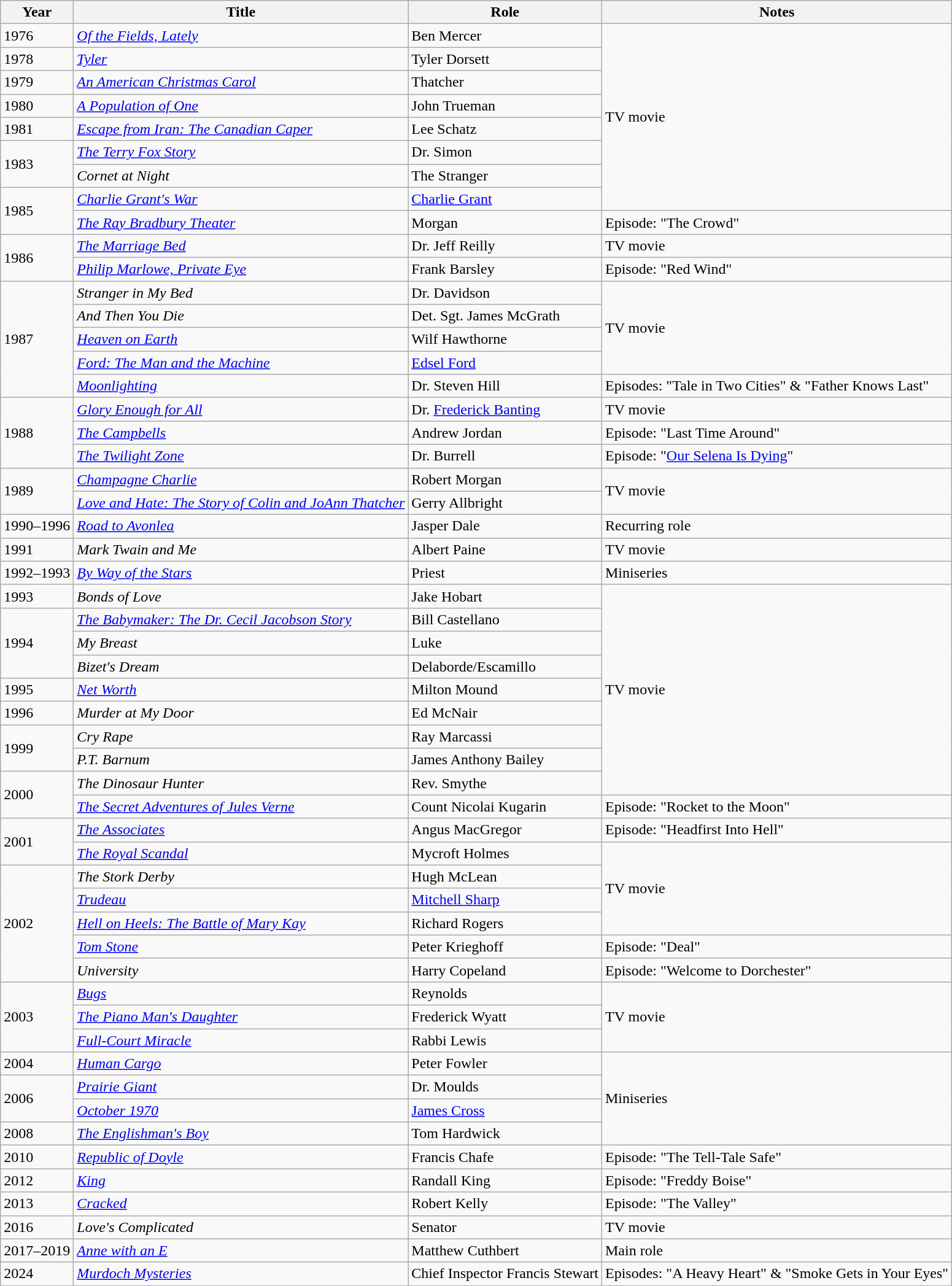<table class="wikitable sortable">
<tr>
<th>Year</th>
<th>Title</th>
<th>Role</th>
<th class="unsortable">Notes</th>
</tr>
<tr>
<td>1976</td>
<td><em><a href='#'>Of the Fields, Lately</a></em></td>
<td>Ben Mercer</td>
<td rowspan=8>TV movie</td>
</tr>
<tr>
<td>1978</td>
<td><em><a href='#'>Tyler</a></em></td>
<td>Tyler Dorsett</td>
</tr>
<tr>
<td>1979</td>
<td><em><a href='#'>An American Christmas Carol</a></em></td>
<td>Thatcher</td>
</tr>
<tr>
<td>1980</td>
<td data-sort-value="Population of One, A"><em><a href='#'>A Population of One</a></em></td>
<td>John Trueman</td>
</tr>
<tr>
<td>1981</td>
<td><em><a href='#'>Escape from Iran: The Canadian Caper</a></em></td>
<td>Lee Schatz</td>
</tr>
<tr>
<td rowspan=2>1983</td>
<td data-sort-value="Terry Fox Story, The"><em><a href='#'>The Terry Fox Story</a></em></td>
<td>Dr. Simon</td>
</tr>
<tr>
<td><em>Cornet at Night</em></td>
<td>The Stranger</td>
</tr>
<tr>
<td rowspan=2>1985</td>
<td><em><a href='#'>Charlie Grant's War</a></em></td>
<td><a href='#'>Charlie Grant</a></td>
</tr>
<tr>
<td data-sort-value="Ray Bradbury Theater, The"><em><a href='#'>The Ray Bradbury Theater</a></em></td>
<td>Morgan</td>
<td>Episode: "The Crowd"</td>
</tr>
<tr>
<td rowspan=2>1986</td>
<td data-sort-value="Marriage Bed, The"><em><a href='#'>The Marriage Bed</a></em></td>
<td>Dr. Jeff Reilly</td>
<td>TV movie</td>
</tr>
<tr>
<td><em><a href='#'>Philip Marlowe, Private Eye</a></em></td>
<td>Frank Barsley</td>
<td>Episode: "Red Wind"</td>
</tr>
<tr>
<td rowspan=5>1987</td>
<td><em>Stranger in My Bed</em></td>
<td>Dr. Davidson</td>
<td rowspan=4>TV movie</td>
</tr>
<tr>
<td><em>And Then You Die</em></td>
<td>Det. Sgt. James McGrath</td>
</tr>
<tr>
<td><em><a href='#'>Heaven on Earth</a></em></td>
<td>Wilf Hawthorne</td>
</tr>
<tr>
<td><em><a href='#'>Ford: The Man and the Machine</a></em></td>
<td><a href='#'>Edsel Ford</a></td>
</tr>
<tr>
<td><em><a href='#'>Moonlighting</a></em></td>
<td>Dr. Steven Hill</td>
<td>Episodes: "Tale in Two Cities" & "Father Knows Last"</td>
</tr>
<tr>
<td rowspan=3>1988</td>
<td><em><a href='#'>Glory Enough for All</a></em></td>
<td>Dr. <a href='#'>Frederick Banting</a></td>
<td>TV movie</td>
</tr>
<tr>
<td data-sort-value="Campbells, The"><em><a href='#'>The Campbells</a></em></td>
<td>Andrew Jordan</td>
<td>Episode: "Last Time Around"</td>
</tr>
<tr>
<td data-sort-value="Twilight Zone, The"><em><a href='#'>The Twilight Zone</a></em></td>
<td>Dr. Burrell</td>
<td>Episode: "<a href='#'>Our Selena Is Dying</a>"</td>
</tr>
<tr>
<td rowspan=2>1989</td>
<td><em><a href='#'>Champagne Charlie</a></em></td>
<td>Robert Morgan</td>
<td rowspan=2>TV movie</td>
</tr>
<tr>
<td><em><a href='#'>Love and Hate: The Story of Colin and JoAnn Thatcher</a></em></td>
<td>Gerry Allbright</td>
</tr>
<tr>
<td>1990–1996</td>
<td><em><a href='#'>Road to Avonlea</a></em></td>
<td>Jasper Dale</td>
<td>Recurring role</td>
</tr>
<tr>
<td>1991</td>
<td><em>Mark Twain and Me</em></td>
<td>Albert Paine</td>
<td>TV movie</td>
</tr>
<tr>
<td>1992–1993</td>
<td><em><a href='#'>By Way of the Stars</a></em></td>
<td>Priest</td>
<td>Miniseries</td>
</tr>
<tr>
<td>1993</td>
<td><em>Bonds of Love</em></td>
<td>Jake Hobart</td>
<td rowspan=9>TV movie</td>
</tr>
<tr>
<td rowspan=3>1994</td>
<td data-sort-value="Babymaker: The Dr. Cecil Jacobson Story, The"><em><a href='#'>The Babymaker: The Dr. Cecil Jacobson Story</a></em></td>
<td>Bill Castellano</td>
</tr>
<tr>
<td><em>My Breast</em></td>
<td>Luke</td>
</tr>
<tr>
<td><em>Bizet's Dream</em></td>
<td>Delaborde/Escamillo</td>
</tr>
<tr>
<td>1995</td>
<td><em><a href='#'>Net Worth</a></em></td>
<td>Milton Mound</td>
</tr>
<tr>
<td>1996</td>
<td><em>Murder at My Door</em></td>
<td>Ed McNair</td>
</tr>
<tr>
<td rowspan=2>1999</td>
<td><em>Cry Rape</em></td>
<td>Ray Marcassi</td>
</tr>
<tr>
<td><em>P.T. Barnum</em></td>
<td>James Anthony Bailey</td>
</tr>
<tr>
<td rowspan=2>2000</td>
<td data-sort-value="Dinosaur Hunter, The"><em>The Dinosaur Hunter</em></td>
<td>Rev. Smythe</td>
</tr>
<tr>
<td data-sort-value="Secret Adventures of Jules Verne, The"><em><a href='#'>The Secret Adventures of Jules Verne</a></em></td>
<td>Count Nicolai Kugarin</td>
<td>Episode: "Rocket to the Moon"</td>
</tr>
<tr>
<td rowspan=2>2001</td>
<td data-sort-value="Associates, The"><em><a href='#'>The Associates</a></em></td>
<td>Angus MacGregor</td>
<td>Episode: "Headfirst Into Hell"</td>
</tr>
<tr>
<td data-sort-value="Royal Scandal, The"><em><a href='#'>The Royal Scandal</a></em></td>
<td>Mycroft Holmes</td>
<td rowspan=4>TV movie</td>
</tr>
<tr>
<td rowspan=5>2002</td>
<td data-sort-value="Stork Derby, The"><em>The Stork Derby</em></td>
<td>Hugh McLean</td>
</tr>
<tr>
<td><em><a href='#'>Trudeau</a></em></td>
<td><a href='#'>Mitchell Sharp</a></td>
</tr>
<tr>
<td><em><a href='#'>Hell on Heels: The Battle of Mary Kay</a></em></td>
<td>Richard Rogers</td>
</tr>
<tr>
<td><em><a href='#'>Tom Stone</a></em></td>
<td>Peter Krieghoff</td>
<td>Episode: "Deal"</td>
</tr>
<tr>
<td><em>University</em></td>
<td>Harry Copeland</td>
<td>Episode: "Welcome to Dorchester"</td>
</tr>
<tr>
<td rowspan=3>2003</td>
<td><em><a href='#'>Bugs</a></em></td>
<td>Reynolds</td>
<td rowspan=3>TV movie</td>
</tr>
<tr>
<td data-sort-value="Piano Man's Daughter, The"><em><a href='#'>The Piano Man's Daughter</a></em></td>
<td>Frederick Wyatt</td>
</tr>
<tr>
<td><em><a href='#'>Full-Court Miracle</a></em></td>
<td>Rabbi Lewis</td>
</tr>
<tr>
<td>2004</td>
<td><em><a href='#'>Human Cargo</a></em></td>
<td>Peter Fowler</td>
<td rowspan=4>Miniseries</td>
</tr>
<tr>
<td rowspan=2>2006</td>
<td><em><a href='#'>Prairie Giant</a></em></td>
<td>Dr. Moulds</td>
</tr>
<tr>
<td><em><a href='#'>October 1970</a></em></td>
<td><a href='#'>James Cross</a></td>
</tr>
<tr>
<td>2008</td>
<td data-sort-value="Englishman's Boy, The"><em><a href='#'>The Englishman's Boy</a></em></td>
<td>Tom Hardwick</td>
</tr>
<tr>
<td>2010</td>
<td><em><a href='#'>Republic of Doyle</a></em></td>
<td>Francis Chafe</td>
<td>Episode: "The Tell-Tale Safe"</td>
</tr>
<tr>
<td>2012</td>
<td><em><a href='#'>King</a></em></td>
<td>Randall King</td>
<td>Episode: "Freddy Boise"</td>
</tr>
<tr>
<td>2013</td>
<td><em><a href='#'>Cracked</a></em></td>
<td>Robert Kelly</td>
<td>Episode: "The Valley"</td>
</tr>
<tr>
<td>2016</td>
<td><em>Love's Complicated</em></td>
<td>Senator</td>
<td>TV movie</td>
</tr>
<tr>
<td>2017–2019</td>
<td><em><a href='#'>Anne with an E</a></em></td>
<td>Matthew Cuthbert</td>
<td>Main role</td>
</tr>
<tr>
<td>2024</td>
<td><em><a href='#'>Murdoch Mysteries</a></em></td>
<td>Chief Inspector Francis Stewart</td>
<td>Episodes: "A Heavy Heart" & "Smoke Gets in Your Eyes"</td>
</tr>
</table>
